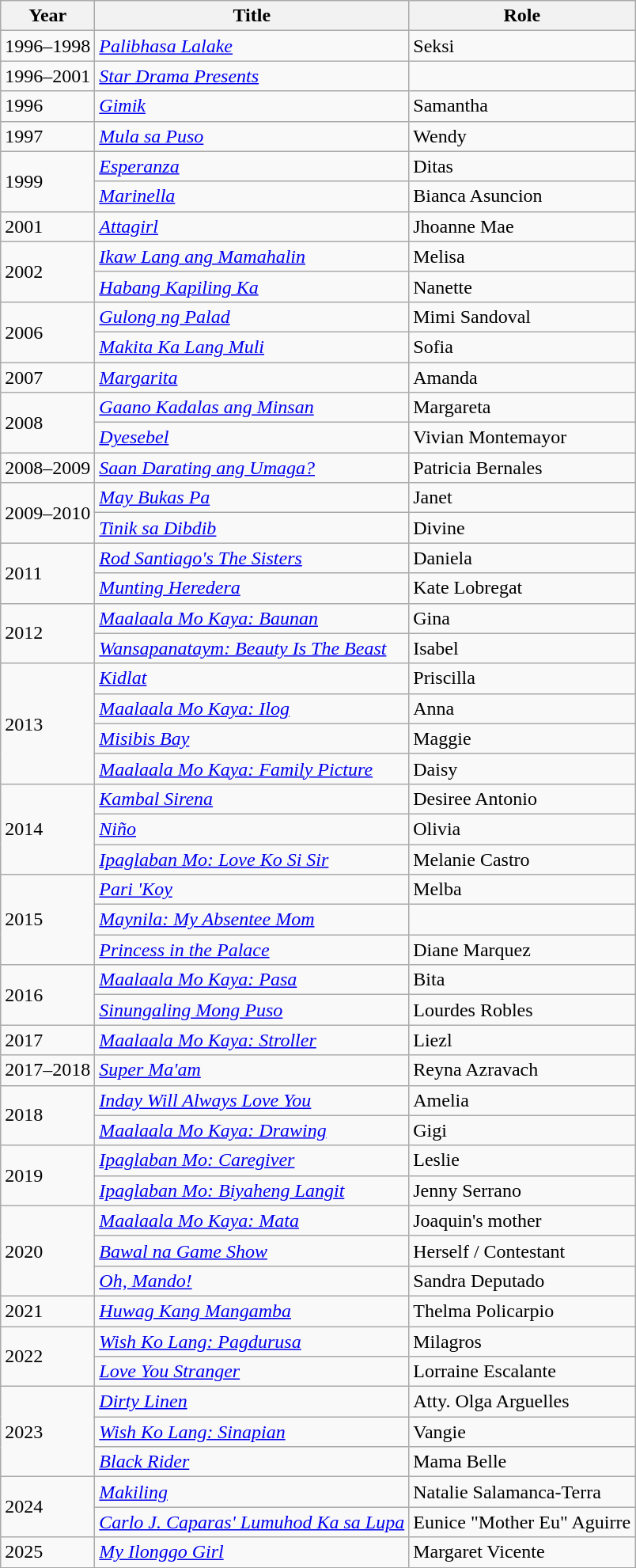<table class="wikitable sortable">
<tr>
<th>Year</th>
<th>Title</th>
<th>Role</th>
</tr>
<tr>
<td>1996–1998</td>
<td><em><a href='#'>Palibhasa Lalake</a></em></td>
<td>Seksi</td>
</tr>
<tr>
<td>1996–2001</td>
<td><em><a href='#'>Star Drama Presents</a></em></td>
</tr>
<tr>
<td>1996</td>
<td><em><a href='#'>Gimik</a></em></td>
<td>Samantha</td>
</tr>
<tr>
<td>1997</td>
<td><em><a href='#'>Mula sa Puso</a></em></td>
<td>Wendy</td>
</tr>
<tr>
<td rowspan="2">1999</td>
<td><em><a href='#'>Esperanza</a></em></td>
<td>Ditas</td>
</tr>
<tr>
<td><em><a href='#'>Marinella</a></em></td>
<td>Bianca Asuncion</td>
</tr>
<tr>
<td>2001</td>
<td><em><a href='#'>Attagirl</a></em></td>
<td>Jhoanne Mae</td>
</tr>
<tr>
<td rowspan="2">2002</td>
<td><em><a href='#'>Ikaw Lang ang Mamahalin</a></em></td>
<td>Melisa</td>
</tr>
<tr>
<td><em><a href='#'>Habang Kapiling Ka</a></em></td>
<td>Nanette</td>
</tr>
<tr>
<td rowspan="2">2006</td>
<td><em><a href='#'>Gulong ng Palad</a></em></td>
<td>Mimi Sandoval</td>
</tr>
<tr>
<td><em><a href='#'>Makita Ka Lang Muli</a></em></td>
<td>Sofia</td>
</tr>
<tr>
<td>2007</td>
<td><em><a href='#'>Margarita</a></em></td>
<td>Amanda</td>
</tr>
<tr>
<td rowspan="2">2008</td>
<td><em><a href='#'>Gaano Kadalas ang Minsan</a></em></td>
<td>Margareta</td>
</tr>
<tr>
<td><em><a href='#'>Dyesebel</a></em></td>
<td>Vivian Montemayor</td>
</tr>
<tr>
<td>2008–2009</td>
<td><em><a href='#'>Saan Darating ang Umaga?</a></em></td>
<td>Patricia Bernales</td>
</tr>
<tr>
<td rowspan="2">2009–2010</td>
<td><em><a href='#'>May Bukas Pa</a></em></td>
<td>Janet</td>
</tr>
<tr>
<td><em><a href='#'>Tinik sa Dibdib</a></em></td>
<td>Divine</td>
</tr>
<tr>
<td rowspan="2">2011</td>
<td><em><a href='#'>Rod Santiago's The Sisters</a></em></td>
<td>Daniela</td>
</tr>
<tr>
<td><em><a href='#'>Munting Heredera</a></em></td>
<td>Kate Lobregat</td>
</tr>
<tr>
<td rowspan="2">2012</td>
<td><em><a href='#'>Maalaala Mo Kaya: Baunan</a></em></td>
<td>Gina</td>
</tr>
<tr>
<td><em><a href='#'>Wansapanataym: Beauty Is The Beast</a></em></td>
<td>Isabel</td>
</tr>
<tr>
<td rowspan="4">2013</td>
<td><em><a href='#'>Kidlat</a></em></td>
<td>Priscilla</td>
</tr>
<tr>
<td><em><a href='#'>Maalaala Mo Kaya: Ilog</a></em></td>
<td>Anna</td>
</tr>
<tr>
<td><em><a href='#'>Misibis Bay</a></em></td>
<td>Maggie</td>
</tr>
<tr>
<td><em><a href='#'>Maalaala Mo Kaya: Family Picture</a></em></td>
<td>Daisy</td>
</tr>
<tr>
<td rowspan="3">2014</td>
<td><em><a href='#'>Kambal Sirena</a></em></td>
<td>Desiree Antonio</td>
</tr>
<tr>
<td><em><a href='#'>Niño</a></em></td>
<td>Olivia</td>
</tr>
<tr>
<td><em><a href='#'>Ipaglaban Mo: Love Ko Si Sir</a></em></td>
<td>Melanie Castro</td>
</tr>
<tr>
<td rowspan="3">2015</td>
<td><em><a href='#'>Pari 'Koy</a></em></td>
<td>Melba</td>
</tr>
<tr>
<td><em><a href='#'>Maynila: My Absentee Mom</a></em></td>
<td></td>
</tr>
<tr>
<td><em><a href='#'>Princess in the Palace</a></em></td>
<td>Diane Marquez</td>
</tr>
<tr>
<td rowspan="2">2016</td>
<td><em><a href='#'>Maalaala Mo Kaya: Pasa</a></em></td>
<td>Bita</td>
</tr>
<tr>
<td><em><a href='#'>Sinungaling Mong Puso</a></em></td>
<td>Lourdes Robles</td>
</tr>
<tr>
<td>2017</td>
<td><em><a href='#'>Maalaala Mo Kaya: Stroller</a></em></td>
<td>Liezl</td>
</tr>
<tr>
<td>2017–2018</td>
<td><em><a href='#'>Super Ma'am</a></em></td>
<td>Reyna Azravach</td>
</tr>
<tr>
<td rowspan="2">2018</td>
<td><em><a href='#'>Inday Will Always Love You</a></em></td>
<td>Amelia</td>
</tr>
<tr>
<td><em><a href='#'>Maalaala Mo Kaya: Drawing</a></em></td>
<td>Gigi</td>
</tr>
<tr>
<td rowspan="2">2019</td>
<td><em><a href='#'>Ipaglaban Mo: Caregiver</a></em></td>
<td>Leslie</td>
</tr>
<tr>
<td><em><a href='#'>Ipaglaban Mo: Biyaheng Langit</a></em></td>
<td>Jenny Serrano</td>
</tr>
<tr>
<td rowspan="3">2020</td>
<td><em><a href='#'>Maalaala Mo Kaya: Mata</a></em></td>
<td>Joaquin's mother</td>
</tr>
<tr>
<td><em><a href='#'>Bawal na Game Show</a></em></td>
<td>Herself / Contestant</td>
</tr>
<tr>
<td><em><a href='#'>Oh, Mando!</a></em></td>
<td>Sandra Deputado</td>
</tr>
<tr>
<td>2021</td>
<td><em><a href='#'>Huwag Kang Mangamba</a></em></td>
<td>Thelma Policarpio</td>
</tr>
<tr>
<td rowspan="2">2022</td>
<td><a href='#'><em>Wish Ko Lang: Pagdurusa</em></a></td>
<td>Milagros</td>
</tr>
<tr>
<td><em><a href='#'>Love You Stranger</a></em></td>
<td>Lorraine Escalante</td>
</tr>
<tr>
<td rowspan="3">2023</td>
<td><em><a href='#'>Dirty Linen</a></em></td>
<td>Atty. Olga Arguelles</td>
</tr>
<tr>
<td><a href='#'><em>Wish Ko Lang: Sinapian</em></a></td>
<td>Vangie</td>
</tr>
<tr>
<td><em><a href='#'>Black Rider</a></em></td>
<td>Mama Belle</td>
</tr>
<tr>
<td rowspan="2">2024</td>
<td><em><a href='#'>Makiling</a></em></td>
<td>Natalie Salamanca-Terra</td>
</tr>
<tr>
<td><em><a href='#'>Carlo J. Caparas' Lumuhod Ka sa Lupa</a></em></td>
<td>Eunice "Mother Eu" Aguirre</td>
</tr>
<tr>
<td>2025</td>
<td><em><a href='#'>My Ilonggo Girl</a></em></td>
<td>Margaret Vicente</td>
</tr>
</table>
